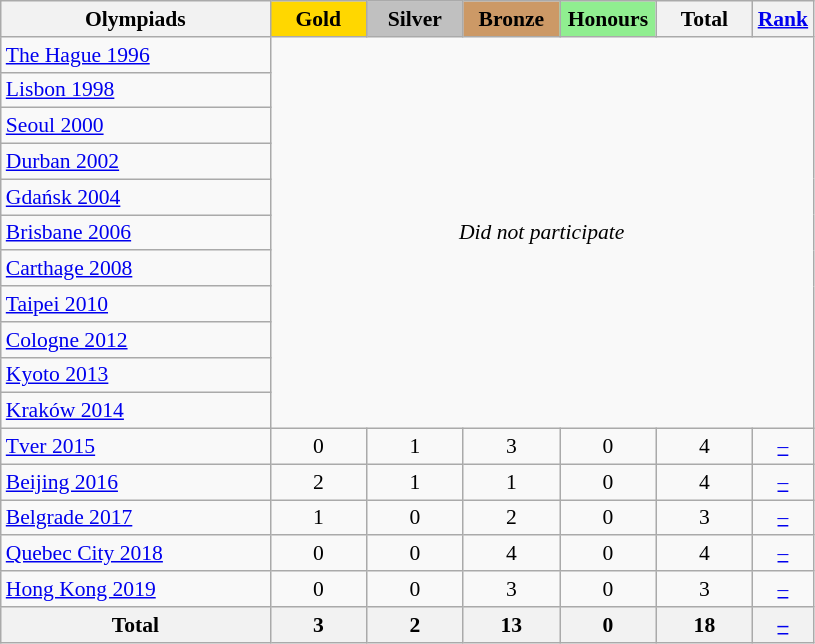<table class="wikitable" style="text-align:center; font-size:90%;">
<tr>
<th style="width:12em;">Olympiads</th>
<th style="width:4em; background:gold;">Gold</th>
<th style="width:4em; background:silver;">Silver</th>
<th style="width:4em; background:#cc9966;">Bronze</th>
<th style="width:4em; background:#90EE90;">Honours</th>
<th style="width:4em;">Total</th>
<th style="width:2em;"><a href='#'>Rank</a></th>
</tr>
<tr>
<td align=left> <a href='#'>The Hague 1996</a></td>
<td align=center colspan=6 rowspan="11"><em>Did not participate</em></td>
</tr>
<tr>
<td align=left> <a href='#'>Lisbon 1998</a></td>
</tr>
<tr>
<td align=left> <a href='#'>Seoul 2000</a></td>
</tr>
<tr>
<td align=left> <a href='#'>Durban 2002</a></td>
</tr>
<tr>
<td align=left> <a href='#'>Gdańsk 2004</a></td>
</tr>
<tr>
<td align=left> <a href='#'>Brisbane 2006</a></td>
</tr>
<tr>
<td align=left> <a href='#'>Carthage 2008</a></td>
</tr>
<tr>
<td align=left> <a href='#'>Taipei 2010</a></td>
</tr>
<tr>
<td align=left> <a href='#'>Cologne 2012</a></td>
</tr>
<tr>
<td align=left> <a href='#'>Kyoto 2013</a></td>
</tr>
<tr>
<td align=left> <a href='#'>Kraków 2014</a></td>
</tr>
<tr>
<td align=left> <a href='#'>Tver 2015</a></td>
<td>0</td>
<td>1</td>
<td>3</td>
<td>0</td>
<td>4</td>
<td><a href='#'>–</a></td>
</tr>
<tr>
<td align=left> <a href='#'>Beijing 2016</a></td>
<td>2</td>
<td>1</td>
<td>1</td>
<td>0</td>
<td>4</td>
<td><a href='#'>–</a></td>
</tr>
<tr>
<td align=left> <a href='#'>Belgrade 2017</a></td>
<td>1</td>
<td>0</td>
<td>2</td>
<td>0</td>
<td>3</td>
<td><a href='#'>–</a></td>
</tr>
<tr>
<td align=left> <a href='#'>Quebec City 2018</a></td>
<td>0</td>
<td>0</td>
<td>4</td>
<td>0</td>
<td>4</td>
<td><a href='#'>–</a></td>
</tr>
<tr>
<td align=left> <a href='#'>Hong Kong 2019</a></td>
<td>0</td>
<td>0</td>
<td>3</td>
<td>0</td>
<td>3</td>
<td><a href='#'>–</a></td>
</tr>
<tr>
<th colspan=1>Total</th>
<th>3</th>
<th>2</th>
<th>13</th>
<th>0</th>
<th>18</th>
<th><a href='#'>–</a></th>
</tr>
</table>
